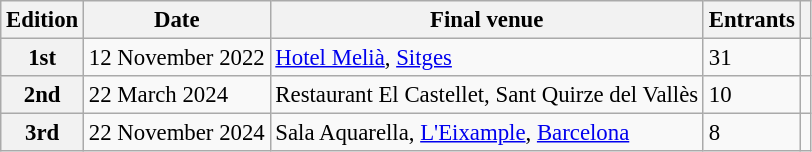<table class="wikitable defaultcenter col2left col3left col5left" style="font-size:95%;">
<tr>
<th>Edition</th>
<th>Date</th>
<th>Final venue</th>
<th>Entrants</th>
<th></th>
</tr>
<tr>
<th>1st</th>
<td>12 November 2022</td>
<td><a href='#'>Hotel Melià</a>, <a href='#'>Sitges</a></td>
<td>31</td>
<td></td>
</tr>
<tr>
<th>2nd</th>
<td>22 March 2024</td>
<td>Restaurant El Castellet, Sant Quirze del Vallès</td>
<td>10</td>
<td></td>
</tr>
<tr>
<th>3rd</th>
<td>22 November 2024</td>
<td>Sala Aquarella, <a href='#'>L'Eixample</a>, <a href='#'>Barcelona</a></td>
<td>8</td>
<td></td>
</tr>
</table>
